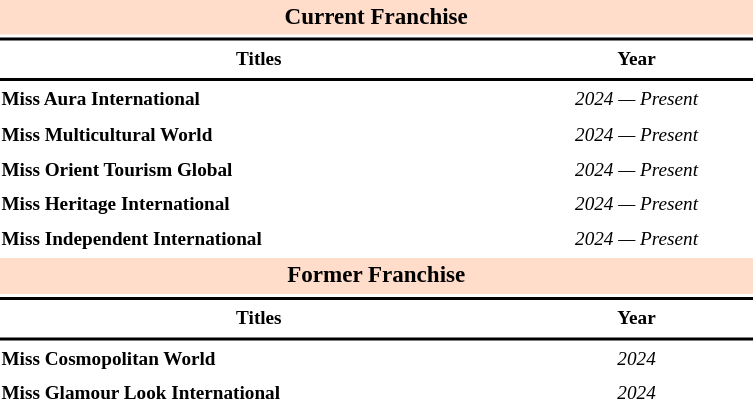<table class="toccolours" style="width: 20em; font-size:80%; line-height:1.5em; width:40%;">
<tr>
<th colspan="2" align="center" style="background:#FFDDCA;"><big>Current Franchise</big></th>
</tr>
<tr>
<td colspan="2" style="background:black"></td>
</tr>
<tr>
<th scope="col">Titles</th>
<th scope="col">Year</th>
</tr>
<tr>
<td colspan="2" style="background:black"></td>
</tr>
<tr>
<td align="left"><strong>Miss Aura International</strong></td>
<td align="center"><em>2024 — Present</em></td>
</tr>
<tr>
<td align="left"><strong>Miss Multicultural World</strong></td>
<td align="center"><em>2024 — Present</em></td>
</tr>
<tr>
<td align="left"><strong>Miss Orient Tourism Global</strong></td>
<td align="center"><em>2024 — Present</em></td>
</tr>
<tr>
<td align="left"><strong>Miss Heritage International</strong></td>
<td align="center"><em>2024 — Present</em></td>
</tr>
<tr>
<td align="left"><strong>Miss Independent International</strong></td>
<td align="center"><em>2024 — Present</em></td>
</tr>
<tr>
<th colspan="2" align="center" style="background:#FFDDCA;"><big>Former Franchise</big></th>
</tr>
<tr>
<td colspan="2" style="background:black"></td>
</tr>
<tr>
<th scope="col">Titles</th>
<th scope="col">Year</th>
</tr>
<tr>
<td colspan="2" style="background:black"></td>
</tr>
<tr>
<td align="left"><strong>Miss Cosmopolitan World</strong></td>
<td align="center"><em>2024</em></td>
</tr>
<tr>
<td align="left"><strong>Miss Glamour Look International</strong></td>
<td align="center"><em>2024</em></td>
</tr>
<tr>
</tr>
</table>
